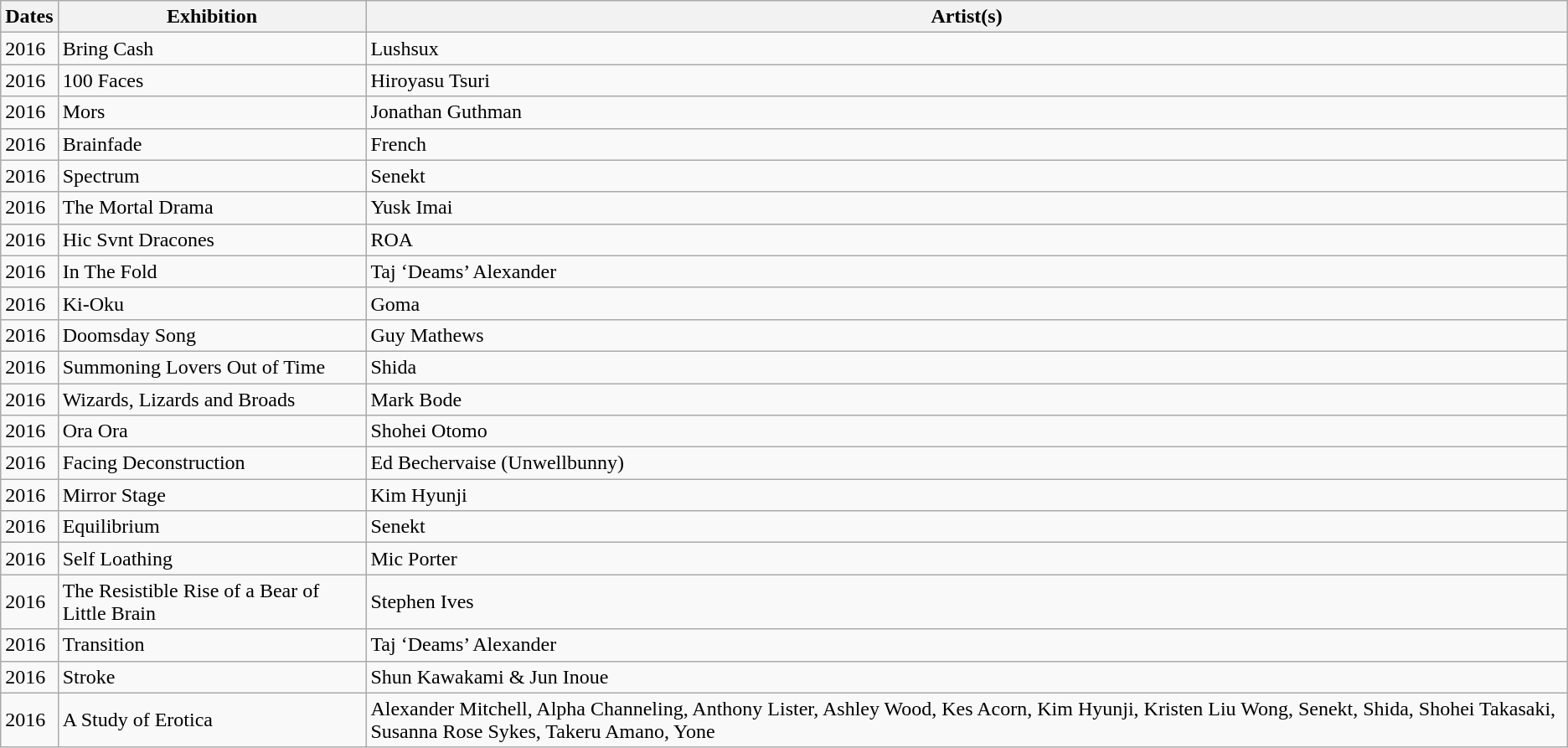<table class="wikitable">
<tr>
<th>Dates</th>
<th>Exhibition</th>
<th>Artist(s)</th>
</tr>
<tr>
<td>2016</td>
<td>Bring Cash</td>
<td>Lushsux</td>
</tr>
<tr>
<td>2016</td>
<td>100 Faces</td>
<td>Hiroyasu Tsuri</td>
</tr>
<tr>
<td>2016</td>
<td>Mors</td>
<td>Jonathan Guthman</td>
</tr>
<tr>
<td>2016</td>
<td>Brainfade</td>
<td>French</td>
</tr>
<tr>
<td>2016</td>
<td>Spectrum</td>
<td>Senekt</td>
</tr>
<tr>
<td>2016</td>
<td>The Mortal Drama</td>
<td>Yusk Imai</td>
</tr>
<tr>
<td>2016</td>
<td>Hic Svnt Dracones</td>
<td>ROA</td>
</tr>
<tr>
<td>2016</td>
<td>In The Fold</td>
<td>Taj ‘Deams’ Alexander</td>
</tr>
<tr>
<td>2016</td>
<td>Ki-Oku</td>
<td>Goma</td>
</tr>
<tr>
<td>2016</td>
<td>Doomsday Song</td>
<td>Guy Mathews</td>
</tr>
<tr>
<td>2016</td>
<td>Summoning Lovers Out of Time</td>
<td>Shida</td>
</tr>
<tr>
<td>2016</td>
<td>Wizards, Lizards and Broads</td>
<td>Mark Bode</td>
</tr>
<tr>
<td>2016</td>
<td>Ora Ora</td>
<td>Shohei Otomo</td>
</tr>
<tr>
<td>2016</td>
<td>Facing Deconstruction</td>
<td>Ed Bechervaise (Unwellbunny)</td>
</tr>
<tr>
<td>2016</td>
<td>Mirror Stage</td>
<td>Kim Hyunji</td>
</tr>
<tr>
<td>2016</td>
<td>Equilibrium</td>
<td>Senekt</td>
</tr>
<tr>
<td>2016</td>
<td>Self Loathing</td>
<td>Mic Porter</td>
</tr>
<tr>
<td>2016</td>
<td>The Resistible Rise of a Bear of Little Brain</td>
<td>Stephen Ives</td>
</tr>
<tr>
<td>2016</td>
<td>Transition</td>
<td>Taj ‘Deams’ Alexander</td>
</tr>
<tr>
<td>2016</td>
<td>Stroke</td>
<td>Shun Kawakami & Jun Inoue</td>
</tr>
<tr>
<td>2016</td>
<td>A Study of Erotica</td>
<td>Alexander Mitchell, Alpha Channeling, Anthony Lister, Ashley Wood, Kes Acorn, Kim Hyunji, Kristen Liu Wong, Senekt, Shida, Shohei Takasaki, Susanna Rose Sykes, Takeru Amano, Yone</td>
</tr>
</table>
